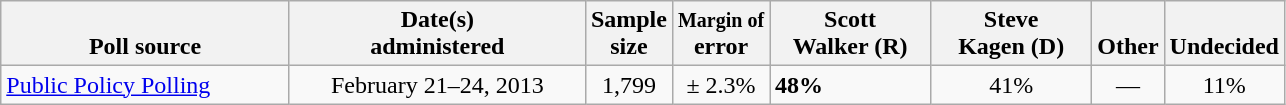<table class="wikitable">
<tr valign= bottom>
<th style="width:185px;">Poll source</th>
<th style="width:190px;">Date(s)<br>administered</th>
<th class=small>Sample<br>size</th>
<th><small>Margin of</small><br>error</th>
<th style="width:100px;">Scott<br>Walker (R)</th>
<th style="width:100px;">Steve<br>Kagen (D)</th>
<th style="width:40px;">Other</th>
<th style="width:40px;">Undecided</th>
</tr>
<tr>
<td><a href='#'>Public Policy Polling</a></td>
<td align=center>February 21–24, 2013</td>
<td align=center>1,799</td>
<td align=center>± 2.3%</td>
<td><strong>48%</strong></td>
<td align=center>41%</td>
<td align=center>—</td>
<td align=center>11%</td>
</tr>
</table>
